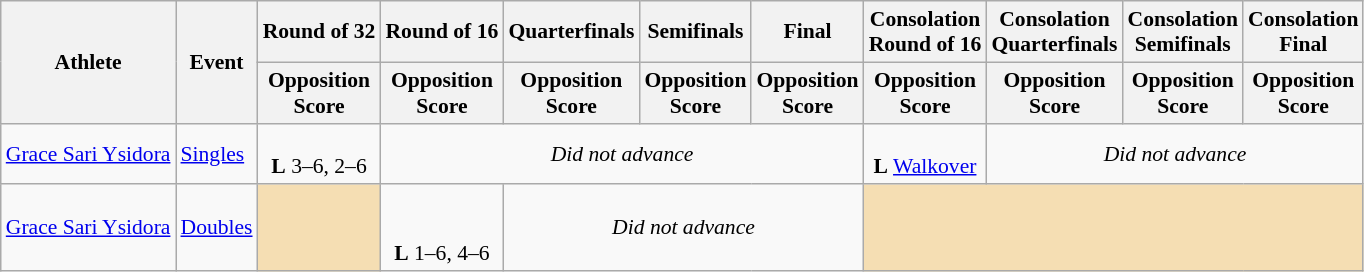<table class="wikitable" border="1" style="font-size:90%">
<tr>
<th rowspan=2>Athlete</th>
<th rowspan=2>Event</th>
<th>Round of 32</th>
<th>Round of 16</th>
<th>Quarterfinals</th>
<th>Semifinals</th>
<th>Final</th>
<th>Consolation<br>Round of 16</th>
<th>Consolation<br>Quarterfinals</th>
<th>Consolation<br>Semifinals</th>
<th>Consolation<br>Final</th>
</tr>
<tr>
<th>Opposition<br>Score</th>
<th>Opposition<br>Score</th>
<th>Opposition<br>Score</th>
<th>Opposition<br>Score</th>
<th>Opposition<br>Score</th>
<th>Opposition<br>Score</th>
<th>Opposition<br>Score</th>
<th>Opposition<br>Score</th>
<th>Opposition<br>Score</th>
</tr>
<tr>
<td><a href='#'>Grace Sari Ysidora</a></td>
<td><a href='#'>Singles</a></td>
<td align=center><br><strong>L</strong> 3–6, 2–6</td>
<td colspan=4 align=center><em>Did not advance</em></td>
<td align=center><br><strong>L</strong> <a href='#'>Walkover</a></td>
<td colspan=3 align=center><em>Did not advance</em></td>
</tr>
<tr>
<td><a href='#'>Grace Sari Ysidora</a><br></td>
<td><a href='#'>Doubles</a></td>
<td colspan=1 bgcolor=wheat></td>
<td align=center><br><br><strong>L</strong> 1–6, 4–6</td>
<td colspan=3 align=center><em>Did not advance</em></td>
<td colspan=4 bgcolor=wheat></td>
</tr>
</table>
